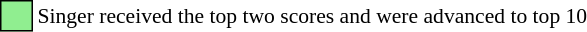<table class="toccolours" style="font-size: 90%; white-space: nowrap;">
<tr>
<td style="background:lightgreen; border:1px solid black;">     </td>
<td>Singer received the top two scores and were advanced to top 10</td>
</tr>
</table>
